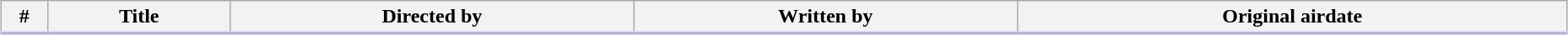<table class="wikitable" style="width:98%; margin:auto; background:#FFF;">
<tr style="border-bottom: 3px solid #CCF">
<th width="30">#</th>
<th>Title</th>
<th>Directed by</th>
<th>Written by</th>
<th>Original airdate</th>
</tr>
<tr>
</tr>
</table>
